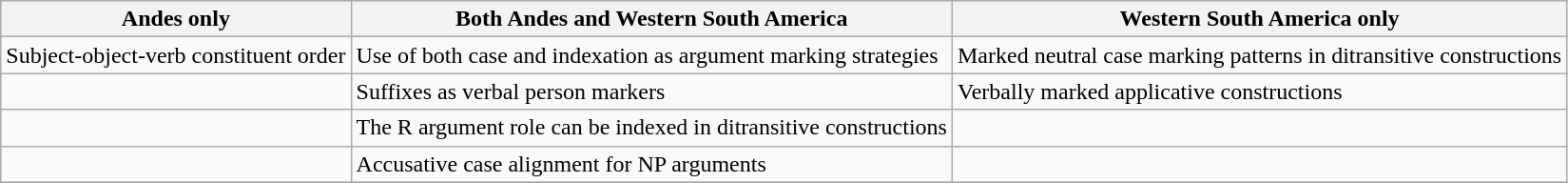<table class="wikitable">
<tr>
<th>Andes only</th>
<th>Both Andes and Western South America</th>
<th>Western South America only</th>
</tr>
<tr>
<td>Subject-object-verb constituent order</td>
<td>Use of both case and indexation as argument marking strategies</td>
<td>Marked neutral case marking patterns in ditransitive constructions</td>
</tr>
<tr>
<td></td>
<td>Suffixes as verbal person markers</td>
<td>Verbally marked applicative constructions</td>
</tr>
<tr>
<td></td>
<td>The R argument role can be indexed in ditransitive constructions</td>
<td></td>
</tr>
<tr>
<td></td>
<td>Accusative case alignment for NP arguments</td>
<td></td>
</tr>
<tr>
</tr>
</table>
